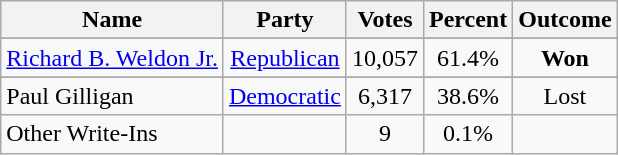<table class=wikitable style="text-align:center">
<tr>
<th>Name</th>
<th>Party</th>
<th>Votes</th>
<th>Percent</th>
<th>Outcome</th>
</tr>
<tr>
</tr>
<tr>
<td align=left><a href='#'>Richard B. Weldon Jr.</a></td>
<td><a href='#'>Republican</a></td>
<td>10,057</td>
<td>61.4%</td>
<td><strong>Won</strong></td>
</tr>
<tr>
</tr>
<tr>
<td align=left>Paul Gilligan</td>
<td><a href='#'>Democratic</a></td>
<td>6,317</td>
<td>38.6%</td>
<td>Lost</td>
</tr>
<tr>
<td align=left>Other Write-Ins</td>
<td></td>
<td>9</td>
<td>0.1%</td>
<td></td>
</tr>
</table>
